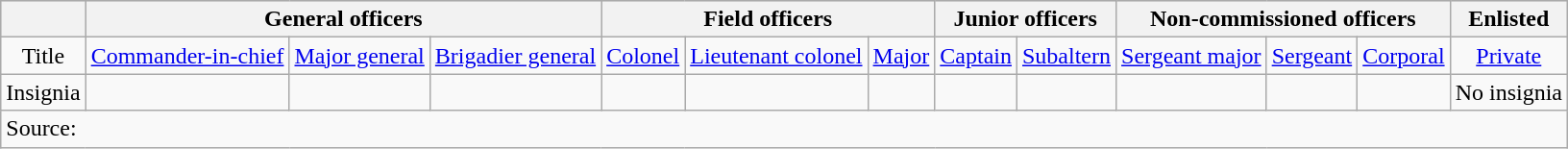<table class="wikitable">
<tr style="background:#dadada">
<th></th>
<th colspan=3>General officers</th>
<th colspan=3>Field officers</th>
<th colspan=2>Junior officers</th>
<th colspan=3>Non-commissioned officers</th>
<th>Enlisted</th>
</tr>
<tr style="text-align:center;">
<td>Title</td>
<td><a href='#'>Commander-in-chief</a></td>
<td><a href='#'>Major general</a></td>
<td><a href='#'>Brigadier general</a></td>
<td><a href='#'>Colonel</a></td>
<td><a href='#'>Lieutenant colonel</a></td>
<td><a href='#'>Major</a></td>
<td><a href='#'>Captain</a></td>
<td><a href='#'>Subaltern</a></td>
<td><a href='#'>Sergeant major</a></td>
<td><a href='#'>Sergeant</a></td>
<td><a href='#'>Corporal</a></td>
<td><a href='#'>Private</a></td>
</tr>
<tr style="text-align:center;">
<td>Insignia</td>
<td><div></div></td>
<td><div></div> <div></div></td>
<td><div></div> <div></div></td>
<td><div></div> <div></div></td>
<td><div></div> <div></div></td>
<td><div></div> <div></div></td>
<td><div></div></td>
<td><div></div></td>
<td> <div></div></td>
<td><div></div></td>
<td><div></div></td>
<td>No insignia</td>
</tr>
<tr>
<td colspan=13>Source:</td>
</tr>
</table>
